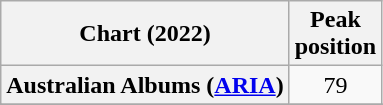<table class="wikitable sortable plainrowheaders" style="text-align:center">
<tr>
<th scope="col">Chart (2022)</th>
<th scope="col">Peak<br>position</th>
</tr>
<tr>
<th scope="row">Australian Albums (<a href='#'>ARIA</a>)</th>
<td>79</td>
</tr>
<tr>
</tr>
<tr>
</tr>
<tr>
</tr>
<tr>
</tr>
<tr>
</tr>
<tr>
</tr>
<tr>
</tr>
<tr>
</tr>
<tr>
</tr>
<tr>
</tr>
<tr>
</tr>
<tr>
</tr>
</table>
